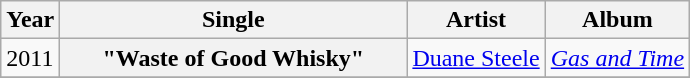<table class="wikitable plainrowheaders">
<tr>
<th>Year</th>
<th style="width:14em;">Single</th>
<th>Artist</th>
<th>Album</th>
</tr>
<tr>
<td>2011</td>
<th scope="row">"Waste of Good Whisky"</th>
<td><a href='#'>Duane Steele</a></td>
<td><em><a href='#'>Gas and Time</a></em></td>
</tr>
<tr>
</tr>
</table>
